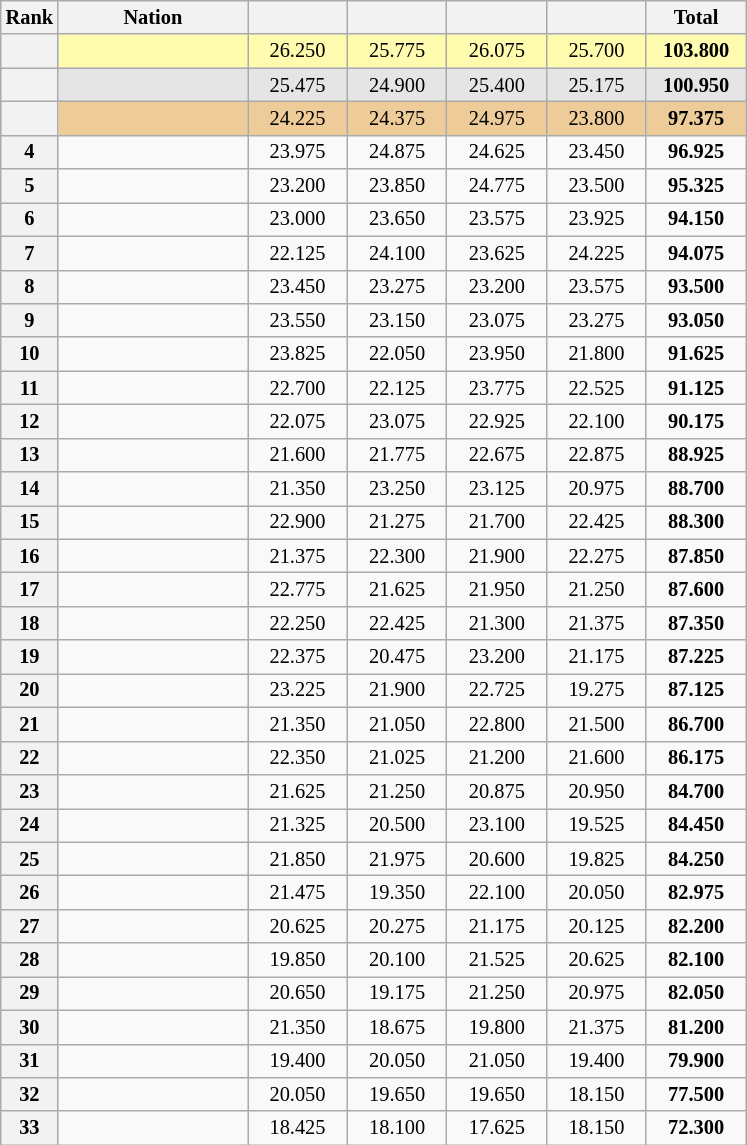<table class="wikitable sortable" style="text-align:center; font-size:85%">
<tr>
<th scope="col" style="width:20px;">Rank</th>
<th ! scope="col" style="width:120px;">Nation</th>
<th ! scope="col" style="width:60px;"></th>
<th ! scope="col" style="width:60px;"></th>
<th ! scope="col" style="width:60px;"></th>
<th ! scope="col" style="width:60px;"></th>
<th ! scope="col" style="width:60px;">Total</th>
</tr>
<tr style="background:#fffcaf;">
<th scope=row style="text-align:center"></th>
<td align=left></td>
<td>26.250</td>
<td>25.775</td>
<td>26.075</td>
<td>25.700</td>
<td><strong>103.800</strong></td>
</tr>
<tr style="background:#e5e5e5;">
<th scope=row style="text-align:center"></th>
<td align=left></td>
<td>25.475</td>
<td>24.900</td>
<td>25.400</td>
<td>25.175</td>
<td><strong>100.950</strong></td>
</tr>
<tr style="background:#ec9;">
<th scope=row style="text-align:center"></th>
<td align=left></td>
<td>24.225</td>
<td>24.375</td>
<td>24.975</td>
<td>23.800</td>
<td><strong>97.375</strong></td>
</tr>
<tr>
<th scope=row style="text-align:center">4</th>
<td align=left></td>
<td>23.975</td>
<td>24.875</td>
<td>24.625</td>
<td>23.450</td>
<td><strong>96.925</strong></td>
</tr>
<tr>
<th scope=row style="text-align:center">5</th>
<td align=left></td>
<td>23.200</td>
<td>23.850</td>
<td>24.775</td>
<td>23.500</td>
<td><strong>95.325</strong></td>
</tr>
<tr>
<th scope=row style="text-align:center">6</th>
<td align=left></td>
<td>23.000</td>
<td>23.650</td>
<td>23.575</td>
<td>23.925</td>
<td><strong>94.150</strong></td>
</tr>
<tr>
<th scope=row style="text-align:center">7</th>
<td align=left></td>
<td>22.125</td>
<td>24.100</td>
<td>23.625</td>
<td>24.225</td>
<td><strong>94.075</strong></td>
</tr>
<tr>
<th scope=row style="text-align:center">8</th>
<td align=left></td>
<td>23.450</td>
<td>23.275</td>
<td>23.200</td>
<td>23.575</td>
<td><strong>93.500</strong></td>
</tr>
<tr>
<th scope=row style="text-align:center">9</th>
<td align=left></td>
<td>23.550</td>
<td>23.150</td>
<td>23.075</td>
<td>23.275</td>
<td><strong>93.050</strong></td>
</tr>
<tr>
<th scope=row style="text-align:center">10</th>
<td align=left></td>
<td>23.825</td>
<td>22.050</td>
<td>23.950</td>
<td>21.800</td>
<td><strong>91.625</strong></td>
</tr>
<tr>
<th scope=row style="text-align:center">11</th>
<td align=left></td>
<td>22.700</td>
<td>22.125</td>
<td>23.775</td>
<td>22.525</td>
<td><strong>91.125</strong></td>
</tr>
<tr>
<th scope=row style="text-align:center">12</th>
<td align=left></td>
<td>22.075</td>
<td>23.075</td>
<td>22.925</td>
<td>22.100</td>
<td><strong>90.175</strong></td>
</tr>
<tr>
<th scope=row style="text-align:center">13</th>
<td align=left></td>
<td>21.600</td>
<td>21.775</td>
<td>22.675</td>
<td>22.875</td>
<td><strong>88.925</strong></td>
</tr>
<tr>
<th scope=row style="text-align:center">14</th>
<td align=left></td>
<td>21.350</td>
<td>23.250</td>
<td>23.125</td>
<td>20.975</td>
<td><strong>88.700</strong></td>
</tr>
<tr>
<th scope=row style="text-align:center">15</th>
<td align=left></td>
<td>22.900</td>
<td>21.275</td>
<td>21.700</td>
<td>22.425</td>
<td><strong>88.300</strong></td>
</tr>
<tr>
<th scope=row style="text-align:center">16</th>
<td align=left></td>
<td>21.375</td>
<td>22.300</td>
<td>21.900</td>
<td>22.275</td>
<td><strong>87.850</strong></td>
</tr>
<tr>
<th scope=row style="text-align:center">17</th>
<td align=left></td>
<td>22.775</td>
<td>21.625</td>
<td>21.950</td>
<td>21.250</td>
<td><strong>87.600</strong></td>
</tr>
<tr>
<th scope=row style="text-align:center">18</th>
<td align=left></td>
<td>22.250</td>
<td>22.425</td>
<td>21.300</td>
<td>21.375</td>
<td><strong>87.350</strong></td>
</tr>
<tr>
<th scope=row style="text-align:center">19</th>
<td align=left></td>
<td>22.375</td>
<td>20.475</td>
<td>23.200</td>
<td>21.175</td>
<td><strong>87.225</strong></td>
</tr>
<tr>
<th scope=row style="text-align:center">20</th>
<td align=left></td>
<td>23.225</td>
<td>21.900</td>
<td>22.725</td>
<td>19.275</td>
<td><strong>87.125</strong></td>
</tr>
<tr>
<th scope=row style="text-align:center">21</th>
<td align=left></td>
<td>21.350</td>
<td>21.050</td>
<td>22.800</td>
<td>21.500</td>
<td><strong>86.700</strong></td>
</tr>
<tr>
<th scope=row style="text-align:center">22</th>
<td align=left></td>
<td>22.350</td>
<td>21.025</td>
<td>21.200</td>
<td>21.600</td>
<td><strong>86.175</strong></td>
</tr>
<tr>
<th scope=row style="text-align:center">23</th>
<td align=left></td>
<td>21.625</td>
<td>21.250</td>
<td>20.875</td>
<td>20.950</td>
<td><strong>84.700</strong></td>
</tr>
<tr>
<th scope=row style="text-align:center">24</th>
<td align=left></td>
<td>21.325</td>
<td>20.500</td>
<td>23.100</td>
<td>19.525</td>
<td><strong>84.450</strong></td>
</tr>
<tr>
<th scope=row style="text-align:center">25</th>
<td align=left></td>
<td>21.850</td>
<td>21.975</td>
<td>20.600</td>
<td>19.825</td>
<td><strong>84.250</strong></td>
</tr>
<tr>
<th scope=row style="text-align:center">26</th>
<td align=left></td>
<td>21.475</td>
<td>19.350</td>
<td>22.100</td>
<td>20.050</td>
<td><strong>82.975</strong></td>
</tr>
<tr>
<th scope=row style="text-align:center">27</th>
<td align=left></td>
<td>20.625</td>
<td>20.275</td>
<td>21.175</td>
<td>20.125</td>
<td><strong>82.200</strong></td>
</tr>
<tr>
<th scope=row style="text-align:center">28</th>
<td align=left></td>
<td>19.850</td>
<td>20.100</td>
<td>21.525</td>
<td>20.625</td>
<td><strong>82.100</strong></td>
</tr>
<tr>
<th scope=row style="text-align:center">29</th>
<td align=left></td>
<td>20.650</td>
<td>19.175</td>
<td>21.250</td>
<td>20.975</td>
<td><strong>82.050</strong></td>
</tr>
<tr>
<th scope=row style="text-align:center">30</th>
<td align=left></td>
<td>21.350</td>
<td>18.675</td>
<td>19.800</td>
<td>21.375</td>
<td><strong>81.200</strong></td>
</tr>
<tr>
<th scope=row style="text-align:center">31</th>
<td align=left></td>
<td>19.400</td>
<td>20.050</td>
<td>21.050</td>
<td>19.400</td>
<td><strong>79.900</strong></td>
</tr>
<tr>
<th scope=row style="text-align:center">32</th>
<td align=left></td>
<td>20.050</td>
<td>19.650</td>
<td>19.650</td>
<td>18.150</td>
<td><strong>77.500</strong></td>
</tr>
<tr>
<th scope=row style="text-align:center">33</th>
<td align=left></td>
<td>18.425</td>
<td>18.100</td>
<td>17.625</td>
<td>18.150</td>
<td><strong>72.300</strong></td>
</tr>
</table>
